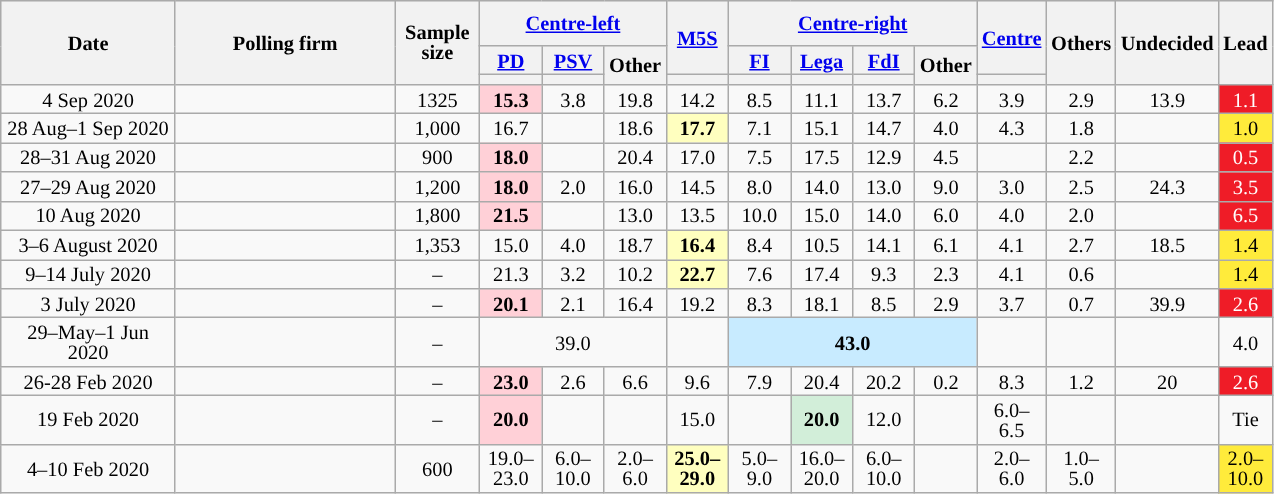<table class="wikitable collapsible collapsed" style="text-align:center;font-size:85%;line-height:13px">
<tr style="height:30px; background-color:#E9E9E9">
<th style="width:110px;" rowspan="3">Date</th>
<th style="width:140px;" rowspan="3">Polling firm</th>
<th style="width:50px;" rowspan="3">Sample size</th>
<th colspan="3" style="width:35px;"><a href='#'>Centre-left</a></th>
<th rowspan="2" style="width:35px;"><a href='#'>M5S</a></th>
<th colspan="4" style="width:35px;"><a href='#'>Centre-right</a></th>
<th rowspan="2" style="width:35px;"><a href='#'>Centre</a></th>
<th style="width:35px;" rowspan="3">Others</th>
<th style="width:35px;" rowspan="3">Undecided</th>
<th style="width:25px;" rowspan="3">Lead</th>
</tr>
<tr>
<th style="width:35px;"><a href='#'>PD</a></th>
<th style="width:35px;"><a href='#'>PSV</a></th>
<th rowspan="2" style="width:35px;">Other</th>
<th style="width:35px;"><a href='#'>FI</a></th>
<th style="width:35px;"><a href='#'>Lega</a></th>
<th style="width:35px;"><a href='#'>FdI</a></th>
<th rowspan="2" style="width:35px;">Other</th>
</tr>
<tr>
<th style="background:"></th>
<th style="background:"></th>
<th style="background:"></th>
<th style="background:"></th>
<th style="background:"></th>
<th style="background:"></th>
<th style="background:"></th>
</tr>
<tr>
<td>4 Sep 2020</td>
<td></td>
<td>1325</td>
<td style="background:#FFD0D7"><strong>15.3</strong></td>
<td>3.8</td>
<td>19.8</td>
<td>14.2</td>
<td>8.5</td>
<td>11.1</td>
<td>13.7</td>
<td>6.2</td>
<td>3.9</td>
<td>2.9</td>
<td>13.9</td>
<td style="background:#EF1C27; color:white;">1.1</td>
</tr>
<tr>
<td>28 Aug–1 Sep 2020</td>
<td></td>
<td>1,000</td>
<td>16.7</td>
<td></td>
<td>18.6</td>
<td style="background:#FFFFBF;"><strong>17.7</strong></td>
<td>7.1</td>
<td>15.1</td>
<td>14.7</td>
<td>4.0</td>
<td>4.3</td>
<td>1.8</td>
<td></td>
<td style="background:#FFEB3B;">1.0</td>
</tr>
<tr>
<td>28–31 Aug 2020</td>
<td></td>
<td>900</td>
<td style="background:#FFD0D7"><strong>18.0</strong></td>
<td></td>
<td>20.4</td>
<td>17.0</td>
<td>7.5</td>
<td>17.5</td>
<td>12.9</td>
<td>4.5</td>
<td></td>
<td>2.2</td>
<td></td>
<td style="background:#EF1C27; color:white;">0.5</td>
</tr>
<tr>
<td>27–29 Aug 2020</td>
<td></td>
<td>1,200</td>
<td style="background:#FFD0D7"><strong>18.0</strong></td>
<td>2.0</td>
<td>16.0</td>
<td>14.5</td>
<td>8.0</td>
<td>14.0</td>
<td>13.0</td>
<td>9.0</td>
<td>3.0</td>
<td>2.5</td>
<td>24.3</td>
<td style="background:#EF1C27; color:white;">3.5</td>
</tr>
<tr>
<td>10 Aug 2020</td>
<td> </td>
<td>1,800</td>
<td style="background:#FFD0D7"><strong>21.5</strong></td>
<td></td>
<td>13.0</td>
<td>13.5</td>
<td>10.0</td>
<td>15.0</td>
<td>14.0</td>
<td>6.0</td>
<td>4.0</td>
<td>2.0</td>
<td></td>
<td style="background:#EF1C27; color:white;">6.5</td>
</tr>
<tr>
<td>3–6 August 2020</td>
<td></td>
<td>1,353</td>
<td>15.0</td>
<td>4.0</td>
<td>18.7</td>
<td style="background:#FFFFBF;"><strong>16.4</strong></td>
<td>8.4</td>
<td>10.5</td>
<td>14.1</td>
<td>6.1</td>
<td>4.1</td>
<td>2.7</td>
<td>18.5</td>
<td style="background:#FFEB3B;">1.4</td>
</tr>
<tr>
<td>9–14 July 2020</td>
<td> </td>
<td>–</td>
<td>21.3</td>
<td>3.2</td>
<td>10.2</td>
<td style="background:#FFFFBF;"><strong>22.7</strong></td>
<td>7.6</td>
<td>17.4</td>
<td>9.3</td>
<td>2.3</td>
<td>4.1</td>
<td>0.6</td>
<td></td>
<td style="background:#FFEB3B;">1.4</td>
</tr>
<tr>
<td>3 July 2020</td>
<td></td>
<td>–</td>
<td style="background:#FFD0D7"><strong>20.1</strong></td>
<td>2.1</td>
<td>16.4</td>
<td>19.2</td>
<td>8.3</td>
<td>18.1</td>
<td>8.5</td>
<td>2.9</td>
<td>3.7</td>
<td>0.7</td>
<td>39.9</td>
<td style="background:#EF1C27; color:white;">2.6</td>
</tr>
<tr>
<td>29–May–1 Jun 2020</td>
<td></td>
<td>–</td>
<td colspan="3">39.0</td>
<td></td>
<td colspan="4" style="background:#C8EBFF"><strong>43.0</strong></td>
<td></td>
<td></td>
<td></td>
<td style="background:">4.0</td>
</tr>
<tr>
<td>26-28 Feb 2020</td>
<td></td>
<td>–</td>
<td style="background:#FFD0D7"><strong>23.0</strong></td>
<td>2.6</td>
<td>6.6</td>
<td>9.6</td>
<td>7.9</td>
<td>20.4</td>
<td>20.2</td>
<td>0.2</td>
<td>8.3</td>
<td>1.2</td>
<td>20</td>
<td style="background:#EF1C27; color:white;">2.6</td>
</tr>
<tr>
<td>19 Feb 2020</td>
<td></td>
<td>–</td>
<td style="background:#FFD0D7"><strong>20.0</strong></td>
<td></td>
<td></td>
<td>15.0</td>
<td></td>
<td style="background:#D2EED9"><strong>20.0</strong></td>
<td>12.0</td>
<td></td>
<td>6.0–6.5</td>
<td></td>
<td></td>
<td>Tie</td>
</tr>
<tr>
<td>4–10 Feb 2020</td>
<td></td>
<td>600</td>
<td>19.0–23.0</td>
<td>6.0–10.0</td>
<td>2.0–6.0</td>
<td style="background:#FFFFBF;"><strong>25.0–29.0</strong></td>
<td>5.0–9.0</td>
<td>16.0–20.0</td>
<td>6.0–10.0</td>
<td></td>
<td>2.0–6.0</td>
<td>1.0–5.0</td>
<td></td>
<td style="background:#FFEB3B;">2.0–10.0</td>
</tr>
</table>
